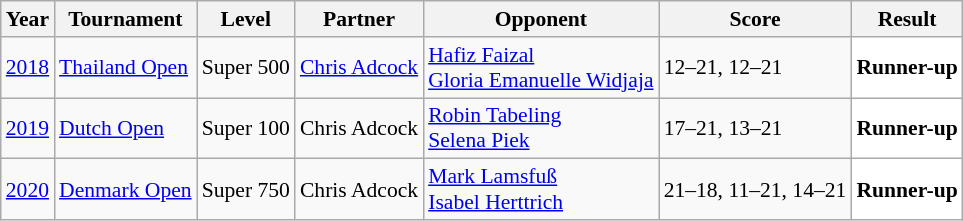<table class="sortable wikitable" style="font-size: 90%;">
<tr>
<th>Year</th>
<th>Tournament</th>
<th>Level</th>
<th>Partner</th>
<th>Opponent</th>
<th>Score</th>
<th>Result</th>
</tr>
<tr>
<td align="center"><a href='#'>2018</a></td>
<td align="left"><a href='#'>Thailand Open</a></td>
<td align="left">Super 500</td>
<td align="left"> <a href='#'>Chris Adcock</a></td>
<td align="left"> <a href='#'>Hafiz Faizal</a><br> <a href='#'>Gloria Emanuelle Widjaja</a></td>
<td align="left">12–21, 12–21</td>
<td style="text-align:left; background:white"> <strong>Runner-up</strong></td>
</tr>
<tr>
<td align="center"><a href='#'>2019</a></td>
<td align="left"><a href='#'>Dutch Open</a></td>
<td align="left">Super 100</td>
<td align="left"> Chris Adcock</td>
<td align="left"> <a href='#'>Robin Tabeling</a><br> <a href='#'>Selena Piek</a></td>
<td align="left">17–21, 13–21</td>
<td style="text-align:left; background:white"> <strong>Runner-up</strong></td>
</tr>
<tr>
<td align="center"><a href='#'>2020</a></td>
<td align="left"><a href='#'>Denmark Open</a></td>
<td align="left">Super 750</td>
<td align="left"> Chris Adcock</td>
<td align="left"> <a href='#'>Mark Lamsfuß</a><br> <a href='#'>Isabel Herttrich</a></td>
<td align="left">21–18, 11–21, 14–21</td>
<td style="text-align:left; background:white"> <strong>Runner-up</strong></td>
</tr>
</table>
